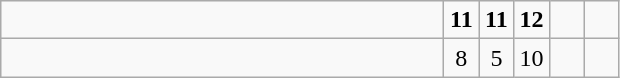<table class="wikitable">
<tr>
<td style="width:18em"></td>
<td align=center style="width:1em"><strong>11</strong></td>
<td align=center style="width:1em"><strong>11</strong></td>
<td align=center style="width:1em"><strong>12</strong></td>
<td align=center style="width:1em"></td>
<td align=center style="width:1em"></td>
</tr>
<tr>
<td style="width:18em"></td>
<td align=center style="width:1em">8</td>
<td align=center style="width:1em">5</td>
<td align=center style="width:1em">10</td>
<td align=center style="width:1em"></td>
<td align=center style="width:1em"></td>
</tr>
</table>
